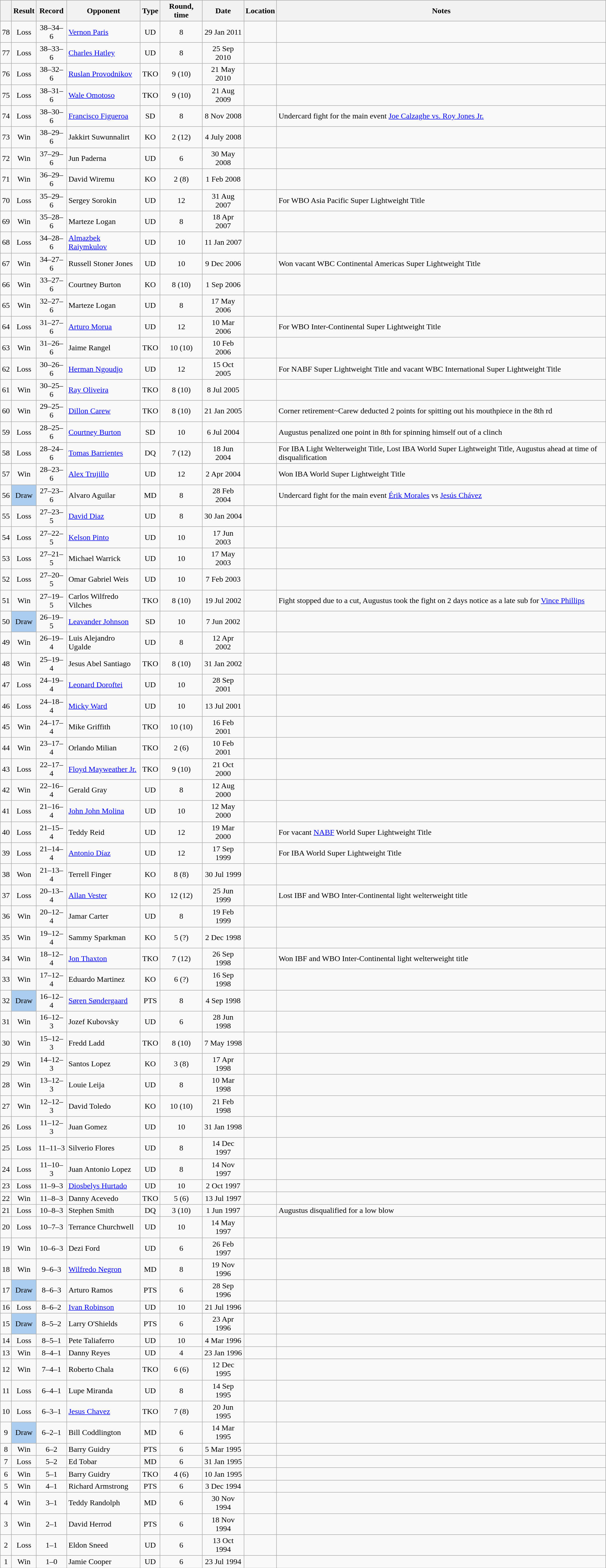<table class="wikitable" style="text-align:center">
<tr>
<th></th>
<th>Result</th>
<th>Record</th>
<th>Opponent</th>
<th>Type</th>
<th>Round, time</th>
<th>Date</th>
<th>Location</th>
<th>Notes</th>
</tr>
<tr>
<td>78</td>
<td>Loss</td>
<td>38–34–6</td>
<td style="text-align:left;"> <a href='#'>Vernon Paris</a></td>
<td>UD</td>
<td>8</td>
<td>29 Jan 2011</td>
<td style="text-align:left;"> </td>
<td style="text-align:left;"></td>
</tr>
<tr>
<td>77</td>
<td>Loss</td>
<td>38–33–6</td>
<td style="text-align:left;"> <a href='#'>Charles Hatley</a></td>
<td>UD</td>
<td>8</td>
<td>25 Sep 2010</td>
<td style="text-align:left;"> </td>
<td style="text-align:left;"></td>
</tr>
<tr>
<td>76</td>
<td>Loss</td>
<td>38–32–6</td>
<td style="text-align:left;"> <a href='#'>Ruslan Provodnikov</a></td>
<td>TKO</td>
<td>9 (10)</td>
<td>21 May 2010</td>
<td style="text-align:left;"> </td>
<td style="text-align:left;"></td>
</tr>
<tr>
<td>75</td>
<td>Loss</td>
<td>38–31–6</td>
<td style="text-align:left;"> <a href='#'>Wale Omotoso</a></td>
<td>TKO</td>
<td>9 (10)</td>
<td>21 Aug 2009</td>
<td style="text-align:left;"> </td>
<td style="text-align:left;"></td>
</tr>
<tr>
<td>74</td>
<td>Loss</td>
<td>38–30–6</td>
<td style="text-align:left;"> <a href='#'>Francisco Figueroa</a></td>
<td>SD</td>
<td>8</td>
<td>8 Nov 2008</td>
<td style="text-align:left;"> </td>
<td style="text-align:left;">Undercard fight for the main event <a href='#'>Joe Calzaghe vs. Roy Jones Jr.</a></td>
</tr>
<tr>
<td>73</td>
<td>Win</td>
<td>38–29–6</td>
<td style="text-align:left;"> Jakkirt Suwunnalirt</td>
<td>KO</td>
<td>2 (12)</td>
<td>4 July 2008</td>
<td style="text-align:left;"> </td>
<td style="text-align:left;"></td>
</tr>
<tr>
<td>72</td>
<td>Win</td>
<td>37–29–6</td>
<td style="text-align:left;"> Jun Paderna</td>
<td>UD</td>
<td>6</td>
<td>30 May 2008</td>
<td style="text-align:left;"> </td>
<td style="text-align:left;"></td>
</tr>
<tr>
<td>71</td>
<td>Win</td>
<td>36–29–6</td>
<td style="text-align:left;"> David Wiremu</td>
<td>KO</td>
<td>2 (8)</td>
<td>1 Feb 2008</td>
<td style="text-align:left;"> </td>
<td style="text-align:left;"></td>
</tr>
<tr>
<td>70</td>
<td>Loss</td>
<td>35–29–6</td>
<td style="text-align:left;"> Sergey Sorokin</td>
<td>UD</td>
<td>12</td>
<td>31 Aug 2007</td>
<td style="text-align:left;"> </td>
<td style="text-align:left;">For WBO Asia Pacific Super Lightweight Title</td>
</tr>
<tr>
<td>69</td>
<td>Win</td>
<td>35–28–6</td>
<td style="text-align:left;"> Marteze Logan</td>
<td>UD</td>
<td>8</td>
<td>18 Apr 2007</td>
<td style="text-align:left;"> </td>
<td style="text-align:left;"></td>
</tr>
<tr>
<td>68</td>
<td>Loss</td>
<td>34–28–6</td>
<td style="text-align:left;"> <a href='#'>Almazbek Raiymkulov</a></td>
<td>UD</td>
<td>10</td>
<td>11 Jan 2007</td>
<td style="text-align:left;"> </td>
<td style="text-align:left;"></td>
</tr>
<tr>
<td>67</td>
<td>Win</td>
<td>34–27–6</td>
<td style="text-align:left;"> Russell Stoner Jones</td>
<td>UD</td>
<td>10</td>
<td>9 Dec 2006</td>
<td style="text-align:left;"> </td>
<td style="text-align:left;">Won vacant WBC Continental Americas Super Lightweight Title</td>
</tr>
<tr>
<td>66</td>
<td>Win</td>
<td>33–27–6</td>
<td style="text-align:left;"> Courtney Burton</td>
<td>KO</td>
<td>8 (10)</td>
<td>1 Sep 2006</td>
<td style="text-align:left;"> </td>
<td style="text-align:left;"></td>
</tr>
<tr>
<td>65</td>
<td>Win</td>
<td>32–27–6</td>
<td style="text-align:left;"> Marteze Logan</td>
<td>UD</td>
<td>8</td>
<td>17 May 2006</td>
<td style="text-align:left;"> </td>
<td style="text-align:left;"></td>
</tr>
<tr>
<td>64</td>
<td>Loss</td>
<td>31–27–6</td>
<td style="text-align:left;"> <a href='#'>Arturo Morua</a></td>
<td>UD</td>
<td>12</td>
<td>10 Mar 2006</td>
<td style="text-align:left;"> </td>
<td style="text-align:left;">For WBO Inter-Continental Super Lightweight Title</td>
</tr>
<tr>
<td>63</td>
<td>Win</td>
<td>31–26–6</td>
<td style="text-align:left;"> Jaime Rangel</td>
<td>TKO</td>
<td>10 (10)</td>
<td>10 Feb 2006</td>
<td style="text-align:left;"> </td>
<td style="text-align:left;"></td>
</tr>
<tr>
<td>62</td>
<td>Loss</td>
<td>30–26–6</td>
<td style="text-align:left;"> <a href='#'>Herman Ngoudjo</a></td>
<td>UD</td>
<td>12</td>
<td>15 Oct 2005</td>
<td style="text-align:left;"> </td>
<td style="text-align:left;">For NABF Super Lightweight Title and vacant WBC International Super Lightweight Title</td>
</tr>
<tr>
<td>61</td>
<td>Win</td>
<td>30–25–6</td>
<td style="text-align:left;"> <a href='#'>Ray Oliveira</a></td>
<td>TKO</td>
<td>8 (10)</td>
<td>8 Jul 2005</td>
<td style="text-align:left;"> </td>
<td style="text-align:left;"></td>
</tr>
<tr>
<td>60</td>
<td>Win</td>
<td>29–25–6</td>
<td style="text-align:left;"> <a href='#'>Dillon Carew</a></td>
<td>TKO</td>
<td>8 (10)</td>
<td>21 Jan 2005</td>
<td style="text-align:left;"> </td>
<td style="text-align:left;">Corner retirement~Carew deducted 2 points for spitting out his mouthpiece in the 8th rd</td>
</tr>
<tr>
<td>59</td>
<td>Loss</td>
<td>28–25–6</td>
<td style="text-align:left;"> <a href='#'>Courtney Burton</a></td>
<td>SD</td>
<td>10</td>
<td>6 Jul 2004</td>
<td style="text-align:left;"> </td>
<td style="text-align:left;">Augustus penalized one point in 8th for spinning himself out of a clinch</td>
</tr>
<tr>
<td>58</td>
<td>Loss</td>
<td>28–24–6</td>
<td style="text-align:left;"> <a href='#'>Tomas Barrientes</a></td>
<td>DQ</td>
<td>7 (12)</td>
<td>18 Jun 2004</td>
<td style="text-align:left;"> </td>
<td style="text-align:left;">For IBA Light Welterweight Title, Lost IBA World Super Lightweight Title, Augustus ahead at time of disqualification</td>
</tr>
<tr>
<td>57</td>
<td>Win</td>
<td>28–23–6</td>
<td style="text-align:left;"> <a href='#'>Alex Trujillo</a></td>
<td>UD</td>
<td>12</td>
<td>2 Apr 2004</td>
<td style="text-align:left;"> </td>
<td style="text-align:left;">Won IBA World Super Lightweight Title</td>
</tr>
<tr>
<td>56</td>
<td style="background:#abcdef;">Draw</td>
<td>27–23–6</td>
<td style="text-align:left;"> Alvaro Aguilar</td>
<td>MD</td>
<td>8</td>
<td>28 Feb 2004</td>
<td style="text-align:left;"> </td>
<td style="text-align:left;">Undercard fight for the main event <a href='#'>Érik Morales</a> vs <a href='#'>Jesús Chávez</a></td>
</tr>
<tr>
<td>55</td>
<td>Loss</td>
<td>27–23–5</td>
<td style="text-align:left;"> <a href='#'>David Diaz</a></td>
<td>UD</td>
<td>8</td>
<td>30 Jan 2004</td>
<td style="text-align:left;"> </td>
<td style="text-align:left;"></td>
</tr>
<tr>
<td>54</td>
<td>Loss</td>
<td>27–22–5</td>
<td style="text-align:left;"> <a href='#'>Kelson Pinto</a></td>
<td>UD</td>
<td>10</td>
<td>17 Jun 2003</td>
<td style="text-align:left;"> </td>
<td style="text-align:left;"></td>
</tr>
<tr>
<td>53</td>
<td>Loss</td>
<td>27–21–5</td>
<td style="text-align:left;"> Michael Warrick</td>
<td>UD</td>
<td>10</td>
<td>17 May 2003</td>
<td style="text-align:left;"> </td>
<td style="text-align:left;"></td>
</tr>
<tr>
<td>52</td>
<td>Loss</td>
<td>27–20–5</td>
<td style="text-align:left;"> Omar Gabriel Weis</td>
<td>UD</td>
<td>10</td>
<td>7 Feb 2003</td>
<td style="text-align:left;"> </td>
<td style="text-align:left;"></td>
</tr>
<tr>
<td>51</td>
<td>Win</td>
<td>27–19–5</td>
<td style="text-align:left;"> Carlos Wilfredo Vilches</td>
<td>TKO</td>
<td>8 (10)</td>
<td>19 Jul 2002</td>
<td style="text-align:left;"> </td>
<td style="text-align:left;">Fight stopped due to a cut, Augustus took the fight on 2 days notice as a late sub for <a href='#'>Vince Phillips</a></td>
</tr>
<tr>
<td>50</td>
<td style="background:#abcdef;">Draw</td>
<td>26–19–5</td>
<td style="text-align:left;"> <a href='#'>Leavander Johnson</a></td>
<td>SD</td>
<td>10</td>
<td>7 Jun 2002</td>
<td style="text-align:left;"> </td>
<td style="text-align:left;"></td>
</tr>
<tr>
<td>49</td>
<td>Win</td>
<td>26–19–4</td>
<td style="text-align:left;"> Luis Alejandro Ugalde</td>
<td>UD</td>
<td>8</td>
<td>12 Apr 2002</td>
<td style="text-align:left;"> </td>
<td style="text-align:left;"></td>
</tr>
<tr>
<td>48</td>
<td>Win</td>
<td>25–19–4</td>
<td style="text-align:left;"> Jesus Abel Santiago</td>
<td>TKO</td>
<td>8 (10)</td>
<td>31 Jan 2002</td>
<td style="text-align:left;"> </td>
<td style="text-align:left;"></td>
</tr>
<tr>
<td>47</td>
<td>Loss</td>
<td>24–19–4</td>
<td style="text-align:left;"> <a href='#'>Leonard Doroftei</a></td>
<td>UD</td>
<td>10</td>
<td>28 Sep 2001</td>
<td style="text-align:left;"> </td>
<td style="text-align:left;"></td>
</tr>
<tr>
<td>46</td>
<td>Loss</td>
<td>24–18–4</td>
<td style="text-align:left;"> <a href='#'>Micky Ward</a></td>
<td>UD</td>
<td>10</td>
<td>13 Jul 2001</td>
<td style="text-align:left;"> </td>
<td style="text-align:left;"></td>
</tr>
<tr>
<td>45</td>
<td>Win</td>
<td>24–17–4</td>
<td style="text-align:left;"> Mike Griffith</td>
<td>TKO</td>
<td>10 (10)</td>
<td>16 Feb 2001</td>
<td style="text-align:left;"> </td>
<td style="text-align:left;"></td>
</tr>
<tr>
<td>44</td>
<td>Win</td>
<td>23–17–4</td>
<td style="text-align:left;"> Orlando Milian</td>
<td>TKO</td>
<td>2 (6)</td>
<td>10 Feb 2001</td>
<td style="text-align:left;"> </td>
<td style="text-align:left;"></td>
</tr>
<tr>
<td>43</td>
<td>Loss</td>
<td>22–17–4</td>
<td style="text-align:left;"> <a href='#'>Floyd Mayweather Jr.</a></td>
<td>TKO</td>
<td>9 (10)</td>
<td>21 Oct 2000</td>
<td style="text-align:left;"> </td>
<td style="text-align:left;"></td>
</tr>
<tr>
<td>42</td>
<td>Win</td>
<td>22–16–4</td>
<td style="text-align:left;"> Gerald Gray</td>
<td>UD</td>
<td>8</td>
<td>12 Aug 2000</td>
<td style="text-align:left;"> </td>
<td style="text-align:left;"></td>
</tr>
<tr>
<td>41</td>
<td>Loss</td>
<td>21–16–4</td>
<td style="text-align:left;"> <a href='#'>John John Molina</a></td>
<td>UD</td>
<td>10</td>
<td>12 May 2000</td>
<td style="text-align:left;"> </td>
<td style="text-align:left;"></td>
</tr>
<tr>
<td>40</td>
<td>Loss</td>
<td>21–15–4</td>
<td style="text-align:left;"> Teddy Reid</td>
<td>UD</td>
<td>12</td>
<td>19 Mar 2000</td>
<td style="text-align:left;"> </td>
<td style="text-align:left;">For vacant <a href='#'>NABF</a> World Super Lightweight Title</td>
</tr>
<tr>
<td>39</td>
<td>Loss</td>
<td>21–14–4</td>
<td style="text-align:left;"> <a href='#'>Antonio Díaz</a></td>
<td>UD</td>
<td>12</td>
<td>17 Sep 1999</td>
<td style="text-align:left;"> </td>
<td style="text-align:left;">For IBA World Super Lightweight Title</td>
</tr>
<tr>
<td>38</td>
<td>Won</td>
<td>21–13–4</td>
<td style="text-align:left;"> Terrell Finger</td>
<td>KO</td>
<td>8 (8)</td>
<td>30 Jul 1999</td>
<td style="text-align:left;"> </td>
<td style="text-align:left;"></td>
</tr>
<tr>
<td>37</td>
<td>Loss</td>
<td>20–13–4</td>
<td style="text-align:left;"> <a href='#'>Allan Vester</a></td>
<td>KO</td>
<td>12 (12)</td>
<td>25 Jun 1999</td>
<td style="text-align:left;"> </td>
<td style="text-align:left;">Lost IBF and WBO Inter-Continental light welterweight title</td>
</tr>
<tr>
<td>36</td>
<td>Win</td>
<td>20–12–4</td>
<td style="text-align:left;"> Jamar Carter</td>
<td>UD</td>
<td>8</td>
<td>19 Feb 1999</td>
<td style="text-align:left;"> </td>
<td style="text-align:left;"></td>
</tr>
<tr>
<td>35</td>
<td>Win</td>
<td>19–12–4</td>
<td style="text-align:left;"> Sammy Sparkman</td>
<td>KO</td>
<td>5 (?)</td>
<td>2 Dec 1998</td>
<td style="text-align:left;"> </td>
<td style="text-align:left;"></td>
</tr>
<tr>
<td>34</td>
<td>Win</td>
<td>18–12–4</td>
<td style="text-align:left;"> <a href='#'>Jon Thaxton</a></td>
<td>TKO</td>
<td>7 (12)</td>
<td>26 Sep 1998</td>
<td style="text-align:left;"> </td>
<td style="text-align:left;">Won IBF and WBO Inter-Continental light welterweight title</td>
</tr>
<tr>
<td>33</td>
<td>Win</td>
<td>17–12–4</td>
<td style="text-align:left;"> Eduardo Martinez</td>
<td>KO</td>
<td>6 (?)</td>
<td>16 Sep 1998</td>
<td style="text-align:left;"> </td>
<td style="text-align:left;"></td>
</tr>
<tr>
<td>32</td>
<td style="background:#abcdef;">Draw</td>
<td>16–12–4</td>
<td style="text-align:left;"> <a href='#'>Søren Søndergaard</a></td>
<td>PTS</td>
<td>8</td>
<td>4 Sep 1998</td>
<td style="text-align:left;"> </td>
<td style="text-align:left;"></td>
</tr>
<tr>
<td>31</td>
<td>Win</td>
<td>16–12–3</td>
<td style="text-align:left;"> Jozef Kubovsky</td>
<td>UD</td>
<td>6</td>
<td>28 Jun 1998</td>
<td style="text-align:left;"> </td>
<td style="text-align:left;"></td>
</tr>
<tr>
<td>30</td>
<td>Win</td>
<td>15–12–3</td>
<td style="text-align:left;"> Fredd Ladd</td>
<td>TKO</td>
<td>8 (10)</td>
<td>7 May 1998</td>
<td style="text-align:left;"> </td>
<td style="text-align:left;"></td>
</tr>
<tr>
<td>29</td>
<td>Win</td>
<td>14–12–3</td>
<td style="text-align:left;"> Santos Lopez</td>
<td>KO</td>
<td>3 (8)</td>
<td>17 Apr 1998</td>
<td style="text-align:left;"> </td>
<td style="text-align:left;"></td>
</tr>
<tr>
<td>28</td>
<td>Win</td>
<td>13–12–3</td>
<td style="text-align:left;"> Louie Leija</td>
<td>UD</td>
<td>8</td>
<td>10 Mar 1998</td>
<td style="text-align:left;"> </td>
<td style="text-align:left;"></td>
</tr>
<tr>
<td>27</td>
<td>Win</td>
<td>12–12–3</td>
<td style="text-align:left;"> David Toledo</td>
<td>KO</td>
<td>10 (10)</td>
<td>21 Feb 1998</td>
<td style="text-align:left;"> </td>
<td style="text-align:left;"></td>
</tr>
<tr>
<td>26</td>
<td>Loss</td>
<td>11–12–3</td>
<td style="text-align:left;"> Juan Gomez</td>
<td>UD</td>
<td>10</td>
<td>31 Jan 1998</td>
<td style="text-align:left;"> </td>
<td style="text-align:left;"></td>
</tr>
<tr>
<td>25</td>
<td>Loss</td>
<td>11–11–3</td>
<td style="text-align:left;"> Silverio Flores</td>
<td>UD</td>
<td>8</td>
<td>14 Dec 1997</td>
<td style="text-align:left;"> </td>
<td style="text-align:left;"></td>
</tr>
<tr>
<td>24</td>
<td>Loss</td>
<td>11–10–3</td>
<td style="text-align:left;"> Juan Antonio Lopez</td>
<td>UD</td>
<td>8</td>
<td>14 Nov 1997</td>
<td style="text-align:left;"> </td>
<td style="text-align:left;"></td>
</tr>
<tr>
<td>23</td>
<td>Loss</td>
<td>11–9–3</td>
<td style="text-align:left;"> <a href='#'>Diosbelys Hurtado</a></td>
<td>UD</td>
<td>10</td>
<td>2 Oct 1997</td>
<td style="text-align:left;"> </td>
<td style="text-align:left;"></td>
</tr>
<tr>
<td>22</td>
<td>Win</td>
<td>11–8–3</td>
<td style="text-align:left;"> Danny Acevedo</td>
<td>TKO</td>
<td>5 (6)</td>
<td>13 Jul 1997</td>
<td style="text-align:left;"> </td>
<td style="text-align:left;"></td>
</tr>
<tr>
<td>21</td>
<td>Loss</td>
<td>10–8–3</td>
<td style="text-align:left;"> Stephen Smith</td>
<td>DQ</td>
<td>3 (10)</td>
<td>1 Jun 1997</td>
<td style="text-align:left;"> </td>
<td style="text-align:left;">Augustus disqualified for a low blow</td>
</tr>
<tr>
<td>20</td>
<td>Loss</td>
<td>10–7–3</td>
<td style="text-align:left;"> Terrance Churchwell</td>
<td>UD</td>
<td>10</td>
<td>14 May 1997</td>
<td style="text-align:left;"> </td>
<td style="text-align:left;"></td>
</tr>
<tr>
<td>19</td>
<td>Win</td>
<td>10–6–3</td>
<td style="text-align:left;"> Dezi Ford</td>
<td>UD</td>
<td>6</td>
<td>26 Feb 1997</td>
<td style="text-align:left;"> </td>
<td style="text-align:left;"></td>
</tr>
<tr>
<td>18</td>
<td>Win</td>
<td>9–6–3</td>
<td style="text-align:left;"> <a href='#'>Wilfredo Negron</a></td>
<td>MD</td>
<td>8</td>
<td>19 Nov 1996</td>
<td style="text-align:left;"> </td>
<td style="text-align:left;"></td>
</tr>
<tr>
<td>17</td>
<td style="background:#abcdef;">Draw</td>
<td>8–6–3</td>
<td style="text-align:left;"> Arturo Ramos</td>
<td>PTS</td>
<td>6</td>
<td>28 Sep 1996</td>
<td style="text-align:left;"> </td>
<td style="text-align:left;"></td>
</tr>
<tr>
<td>16</td>
<td>Loss</td>
<td>8–6–2</td>
<td style="text-align:left;"> <a href='#'>Ivan Robinson</a></td>
<td>UD</td>
<td>10</td>
<td>21 Jul 1996</td>
<td style="text-align:left;"> </td>
<td style="text-align:left;"></td>
</tr>
<tr>
<td>15</td>
<td style="background:#abcdef;">Draw</td>
<td>8–5–2</td>
<td style="text-align:left;"> Larry O'Shields</td>
<td>PTS</td>
<td>6</td>
<td>23 Apr 1996</td>
<td style="text-align:left;"> </td>
<td style="text-align:left;"></td>
</tr>
<tr>
<td>14</td>
<td>Loss</td>
<td>8–5–1</td>
<td style="text-align:left;"> Pete Taliaferro</td>
<td>UD</td>
<td>10</td>
<td>4 Mar 1996</td>
<td style="text-align:left;"> </td>
<td style="text-align:left;"></td>
</tr>
<tr>
<td>13</td>
<td>Win</td>
<td>8–4–1</td>
<td style="text-align:left;"> Danny Reyes</td>
<td>UD</td>
<td>4</td>
<td>23 Jan 1996</td>
<td style="text-align:left;"> </td>
<td style="text-align:left;"></td>
</tr>
<tr>
<td>12</td>
<td>Win</td>
<td>7–4–1</td>
<td style="text-align:left;"> Roberto Chala</td>
<td>TKO</td>
<td>6 (6)</td>
<td>12 Dec 1995</td>
<td style="text-align:left;"> </td>
<td style="text-align:left;"></td>
</tr>
<tr>
<td>11</td>
<td>Loss</td>
<td>6–4–1</td>
<td style="text-align:left;"> Lupe Miranda</td>
<td>UD</td>
<td>8</td>
<td>14 Sep 1995</td>
<td style="text-align:left;"> </td>
<td style="text-align:left;"></td>
</tr>
<tr>
<td>10</td>
<td>Loss</td>
<td>6–3–1</td>
<td style="text-align:left;"> <a href='#'>Jesus Chavez</a></td>
<td>TKO</td>
<td>7 (8)</td>
<td>20 Jun 1995</td>
<td style="text-align:left;"> </td>
<td style="text-align:left;"></td>
</tr>
<tr>
<td>9</td>
<td style="background:#abcdef;">Draw</td>
<td>6–2–1</td>
<td style="text-align:left;"> Bill Coddlington</td>
<td>MD</td>
<td>6</td>
<td>14 Mar 1995</td>
<td style="text-align:left;"> </td>
<td style="text-align:left;"></td>
</tr>
<tr>
<td>8</td>
<td>Win</td>
<td>6–2</td>
<td style="text-align:left;"> Barry Guidry</td>
<td>PTS</td>
<td>6</td>
<td>5 Mar 1995</td>
<td style="text-align:left;"> </td>
<td style="text-align:left;"></td>
</tr>
<tr>
<td>7</td>
<td>Loss</td>
<td>5–2</td>
<td style="text-align:left;"> Ed Tobar</td>
<td>MD</td>
<td>6</td>
<td>31 Jan 1995</td>
<td style="text-align:left;"> </td>
<td style="text-align:left;"></td>
</tr>
<tr>
<td>6</td>
<td>Win</td>
<td>5–1</td>
<td style="text-align:left;"> Barry Guidry</td>
<td>TKO</td>
<td>4 (6)</td>
<td>10 Jan 1995</td>
<td style="text-align:left;"> </td>
<td style="text-align:left;"></td>
</tr>
<tr>
<td>5</td>
<td>Win</td>
<td>4–1</td>
<td style="text-align:left;"> Richard Armstrong</td>
<td>PTS</td>
<td>6</td>
<td>3 Dec 1994</td>
<td style="text-align:left;"> </td>
<td style="text-align:left;"></td>
</tr>
<tr>
<td>4</td>
<td>Win</td>
<td>3–1</td>
<td style="text-align:left;"> Teddy Randolph</td>
<td>MD</td>
<td>6</td>
<td>30 Nov 1994</td>
<td style="text-align:left;"> </td>
<td style="text-align:left;"></td>
</tr>
<tr>
<td>3</td>
<td>Win</td>
<td>2–1</td>
<td style="text-align:left;"> David Herrod</td>
<td>PTS</td>
<td>6</td>
<td>18 Nov 1994</td>
<td style="text-align:left;"> </td>
<td style="text-align:left;"></td>
</tr>
<tr>
<td>2</td>
<td>Loss</td>
<td>1–1</td>
<td style="text-align:left;"> Eldon Sneed</td>
<td>UD</td>
<td>6</td>
<td>13 Oct 1994</td>
<td style="text-align:left;"> </td>
<td style="text-align:left;"></td>
</tr>
<tr>
<td>1</td>
<td>Win</td>
<td>1–0</td>
<td style="text-align:left;"> Jamie Cooper</td>
<td>UD</td>
<td>6</td>
<td>23 Jul 1994</td>
<td style="text-align:left;"> </td>
<td style="text-align:left;"></td>
</tr>
</table>
